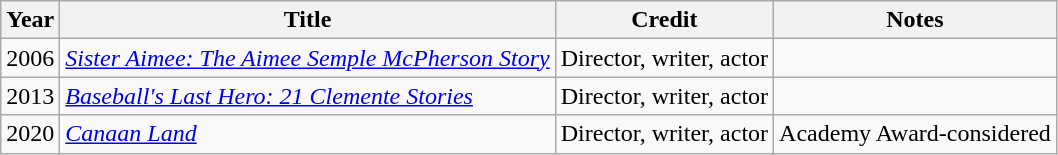<table class="wikitable">
<tr>
<th>Year</th>
<th>Title</th>
<th>Credit</th>
<th>Notes</th>
</tr>
<tr>
<td>2006</td>
<td><em><a href='#'>Sister Aimee: The Aimee Semple McPherson Story</a></em></td>
<td>Director, writer, actor</td>
<td></td>
</tr>
<tr>
<td>2013</td>
<td><em><a href='#'>Baseball's Last Hero: 21 Clemente Stories</a></em></td>
<td>Director, writer, actor</td>
<td></td>
</tr>
<tr>
<td>2020</td>
<td><em><a href='#'>Canaan Land</a></em></td>
<td>Director, writer, actor</td>
<td>Academy Award-considered </td>
</tr>
</table>
